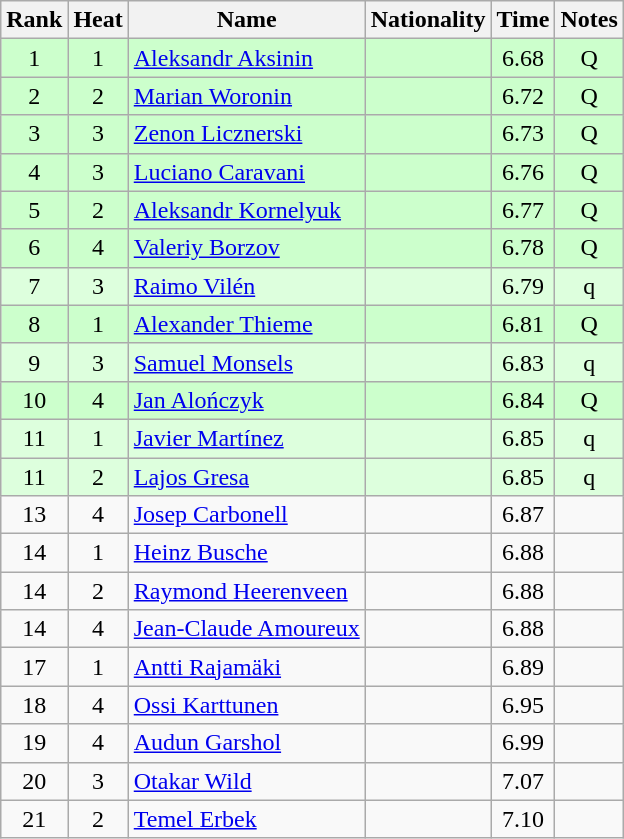<table class="wikitable sortable" style="text-align:center">
<tr>
<th>Rank</th>
<th>Heat</th>
<th>Name</th>
<th>Nationality</th>
<th>Time</th>
<th>Notes</th>
</tr>
<tr bgcolor=ccffcc>
<td>1</td>
<td>1</td>
<td align="left"><a href='#'>Aleksandr Aksinin</a></td>
<td align=left></td>
<td>6.68</td>
<td>Q</td>
</tr>
<tr bgcolor=ccffcc>
<td>2</td>
<td>2</td>
<td align="left"><a href='#'>Marian Woronin</a></td>
<td align=left></td>
<td>6.72</td>
<td>Q</td>
</tr>
<tr bgcolor=ccffcc>
<td>3</td>
<td>3</td>
<td align="left"><a href='#'>Zenon Licznerski</a></td>
<td align=left></td>
<td>6.73</td>
<td>Q</td>
</tr>
<tr bgcolor=ccffcc>
<td>4</td>
<td>3</td>
<td align="left"><a href='#'>Luciano Caravani</a></td>
<td align=left></td>
<td>6.76</td>
<td>Q</td>
</tr>
<tr bgcolor=ccffcc>
<td>5</td>
<td>2</td>
<td align="left"><a href='#'>Aleksandr Kornelyuk</a></td>
<td align=left></td>
<td>6.77</td>
<td>Q</td>
</tr>
<tr bgcolor=ccffcc>
<td>6</td>
<td>4</td>
<td align="left"><a href='#'>Valeriy Borzov</a></td>
<td align=left></td>
<td>6.78</td>
<td>Q</td>
</tr>
<tr bgcolor=ddffdd>
<td>7</td>
<td>3</td>
<td align="left"><a href='#'>Raimo Vilén</a></td>
<td align=left></td>
<td>6.79</td>
<td>q</td>
</tr>
<tr bgcolor=ccffcc>
<td>8</td>
<td>1</td>
<td align="left"><a href='#'>Alexander Thieme</a></td>
<td align=left></td>
<td>6.81</td>
<td>Q</td>
</tr>
<tr bgcolor=ddffdd>
<td>9</td>
<td>3</td>
<td align="left"><a href='#'>Samuel Monsels</a></td>
<td align=left></td>
<td>6.83</td>
<td>q</td>
</tr>
<tr bgcolor=ccffcc>
<td>10</td>
<td>4</td>
<td align="left"><a href='#'>Jan Alończyk</a></td>
<td align=left></td>
<td>6.84</td>
<td>Q</td>
</tr>
<tr bgcolor=ddffdd>
<td>11</td>
<td>1</td>
<td align="left"><a href='#'>Javier Martínez</a></td>
<td align=left></td>
<td>6.85</td>
<td>q</td>
</tr>
<tr bgcolor=ddffdd>
<td>11</td>
<td>2</td>
<td align="left"><a href='#'>Lajos Gresa</a></td>
<td align=left></td>
<td>6.85</td>
<td>q</td>
</tr>
<tr>
<td>13</td>
<td>4</td>
<td align="left"><a href='#'>Josep Carbonell</a></td>
<td align=left></td>
<td>6.87</td>
<td></td>
</tr>
<tr>
<td>14</td>
<td>1</td>
<td align="left"><a href='#'>Heinz Busche</a></td>
<td align=left></td>
<td>6.88</td>
<td></td>
</tr>
<tr>
<td>14</td>
<td>2</td>
<td align="left"><a href='#'>Raymond Heerenveen</a></td>
<td align=left></td>
<td>6.88</td>
<td></td>
</tr>
<tr>
<td>14</td>
<td>4</td>
<td align="left"><a href='#'>Jean-Claude Amoureux</a></td>
<td align=left></td>
<td>6.88</td>
<td></td>
</tr>
<tr>
<td>17</td>
<td>1</td>
<td align="left"><a href='#'>Antti Rajamäki</a></td>
<td align=left></td>
<td>6.89</td>
<td></td>
</tr>
<tr>
<td>18</td>
<td>4</td>
<td align="left"><a href='#'>Ossi Karttunen</a></td>
<td align=left></td>
<td>6.95</td>
<td></td>
</tr>
<tr>
<td>19</td>
<td>4</td>
<td align="left"><a href='#'>Audun Garshol</a></td>
<td align=left></td>
<td>6.99</td>
<td></td>
</tr>
<tr>
<td>20</td>
<td>3</td>
<td align="left"><a href='#'>Otakar Wild</a></td>
<td align=left></td>
<td>7.07</td>
<td></td>
</tr>
<tr>
<td>21</td>
<td>2</td>
<td align="left"><a href='#'>Temel Erbek</a></td>
<td align=left></td>
<td>7.10</td>
<td></td>
</tr>
</table>
